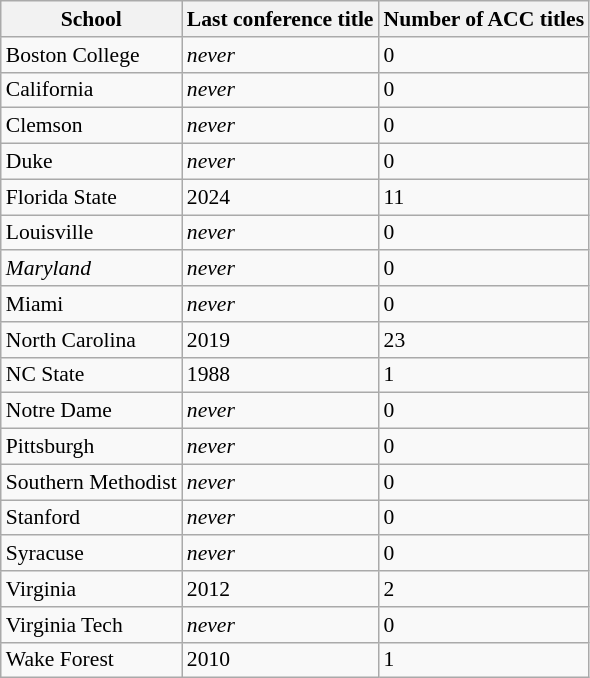<table class="wikitable sortable" style="font-size:90%" align="center">
<tr>
<th>School</th>
<th>Last conference title</th>
<th>Number of ACC titles</th>
</tr>
<tr>
<td>Boston College</td>
<td><em>never</em></td>
<td>0</td>
</tr>
<tr>
<td>California</td>
<td><em>never</em></td>
<td>0</td>
</tr>
<tr>
<td>Clemson</td>
<td><em>never</em></td>
<td>0</td>
</tr>
<tr>
<td>Duke</td>
<td><em>never</em></td>
<td>0</td>
</tr>
<tr>
<td>Florida State</td>
<td>2024</td>
<td>11</td>
</tr>
<tr>
<td>Louisville</td>
<td><em>never</em></td>
<td>0</td>
</tr>
<tr>
<td><em>Maryland</em></td>
<td><em>never</em></td>
<td>0</td>
</tr>
<tr>
<td>Miami</td>
<td><em>never</em></td>
<td>0</td>
</tr>
<tr>
<td>North Carolina</td>
<td>2019</td>
<td>23</td>
</tr>
<tr>
<td>NC State</td>
<td>1988</td>
<td>1</td>
</tr>
<tr>
<td>Notre Dame</td>
<td><em>never</em></td>
<td>0</td>
</tr>
<tr>
<td>Pittsburgh</td>
<td><em>never</em></td>
<td>0</td>
</tr>
<tr>
<td>Southern Methodist</td>
<td><em>never</em></td>
<td>0</td>
</tr>
<tr>
<td>Stanford</td>
<td><em>never</em></td>
<td>0</td>
</tr>
<tr>
<td>Syracuse</td>
<td><em>never</em></td>
<td>0</td>
</tr>
<tr>
<td>Virginia</td>
<td>2012</td>
<td>2</td>
</tr>
<tr>
<td>Virginia Tech</td>
<td><em>never</em></td>
<td>0</td>
</tr>
<tr>
<td>Wake Forest</td>
<td>2010</td>
<td>1</td>
</tr>
</table>
